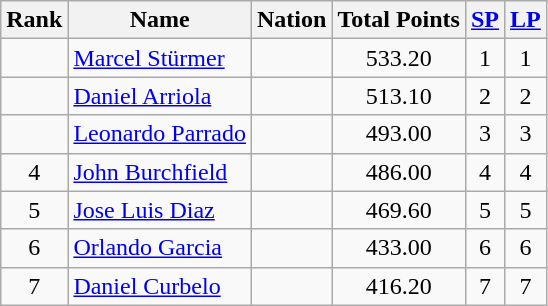<table class="wikitable sortable">
<tr>
<th>Rank</th>
<th>Name</th>
<th>Nation</th>
<th>Total Points</th>
<th><a href='#'>SP</a></th>
<th><a href='#'>LP</a></th>
</tr>
<tr>
<td align="center"></td>
<td><a href='#'>Marcel Stürmer</a></td>
<td></td>
<td align="center">533.20</td>
<td align="center">1</td>
<td align="center">1</td>
</tr>
<tr>
<td align="center"></td>
<td><a href='#'>Daniel Arriola</a></td>
<td></td>
<td align="center">513.10</td>
<td align="center">2</td>
<td align="center">2</td>
</tr>
<tr>
<td align="center"></td>
<td><a href='#'>Leonardo Parrado</a></td>
<td></td>
<td align="center">493.00</td>
<td align="center">3</td>
<td align="center">3</td>
</tr>
<tr>
<td align="center">4</td>
<td><a href='#'>John Burchfield</a></td>
<td></td>
<td align="center">486.00</td>
<td align="center">4</td>
<td align="center">4</td>
</tr>
<tr>
<td align="center">5</td>
<td><a href='#'>Jose Luis Diaz</a></td>
<td></td>
<td align="center">469.60</td>
<td align="center">5</td>
<td align="center">5</td>
</tr>
<tr>
<td align="center">6</td>
<td><a href='#'>Orlando Garcia</a></td>
<td></td>
<td align="center">433.00</td>
<td align="center">6</td>
<td align="center">6</td>
</tr>
<tr>
<td align="center">7</td>
<td><a href='#'>Daniel Curbelo</a></td>
<td></td>
<td align="center">416.20</td>
<td align="center">7</td>
<td align="center">7</td>
</tr>
</table>
